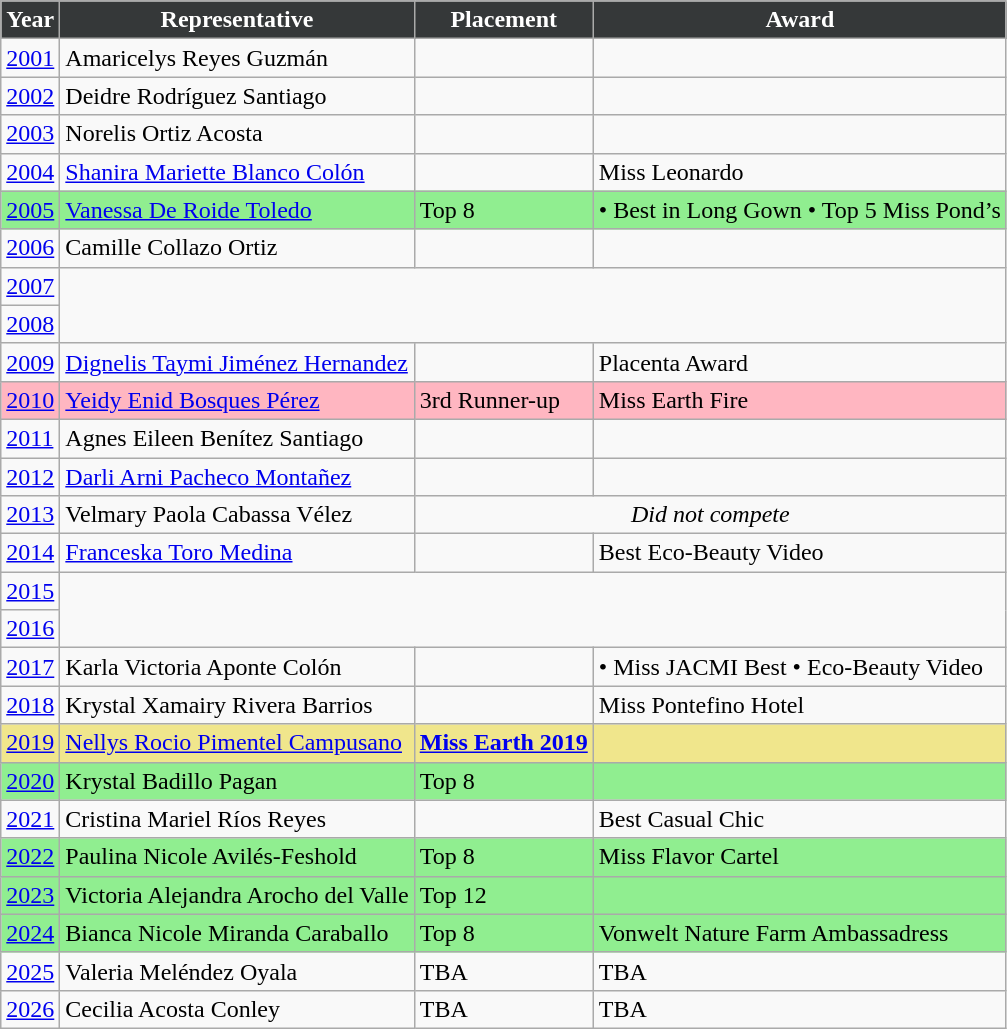<table class="wikitable">
<tr>
<th style="background-color:#353839; color:white;">Year</th>
<th style="background-color:#353839; color:white;">Representative</th>
<th style="background-color:#353839; color:white;">Placement</th>
<th style="background-color:#353839; color:white;">Award</th>
</tr>
<tr>
<td><a href='#'>2001</a></td>
<td>Amaricelys Reyes Guzmán</td>
<td></td>
<td></td>
</tr>
<tr>
<td><a href='#'>2002</a></td>
<td>Deidre Rodríguez Santiago</td>
<td></td>
<td></td>
</tr>
<tr>
<td><a href='#'>2003</a></td>
<td>Norelis Ortiz Acosta</td>
<td></td>
<td></td>
</tr>
<tr>
<td><a href='#'>2004</a></td>
<td><a href='#'>Shanira Mariette Blanco Colón</a></td>
<td></td>
<td>Miss Leonardo</td>
</tr>
<tr>
<td style="background-color:#90EE90;"><a href='#'>2005</a></td>
<td style="background-color:#90EE90;"><a href='#'>Vanessa De Roide Toledo</a></td>
<td style="background-color:#90EE90;">Top 8</td>
<td style="background-color:#90EE90;">• Best in Long Gown • Top 5 Miss Pond’s</td>
</tr>
<tr>
<td><a href='#'>2006</a></td>
<td>Camille Collazo Ortiz</td>
<td></td>
<td></td>
</tr>
<tr>
<td><a href='#'>2007</a></td>
<td colspan="4" ! rowspan="2"></td>
</tr>
<tr>
<td><a href='#'>2008</a></td>
</tr>
<tr>
<td><a href='#'>2009</a></td>
<td><a href='#'>Dignelis Taymi Jiménez Hernandez</a></td>
<td></td>
<td>Placenta Award</td>
</tr>
<tr>
<td style="background-color:#FFB6C1;"><a href='#'>2010</a></td>
<td style="background-color:#FFB6C1;"><a href='#'>Yeidy Enid Bosques Pérez</a></td>
<td style="background-color:#FFB6C1;">3rd Runner-up</td>
<td style="background-color:#FFB6C1;">Miss Earth Fire</td>
</tr>
<tr>
<td><a href='#'>2011</a></td>
<td>Agnes Eileen Benítez Santiago</td>
<td></td>
<td></td>
</tr>
<tr>
<td><a href='#'>2012</a></td>
<td><a href='#'>Darli Arni Pacheco Montañez</a></td>
<td></td>
<td></td>
</tr>
<tr>
<td><a href='#'>2013</a></td>
<td>Velmary Paola Cabassa Vélez</td>
<td colspan="2" style="text-align:center;"><em>Did not compete</em></td>
</tr>
<tr>
<td><a href='#'>2014</a></td>
<td><a href='#'>Franceska Toro Medina</a></td>
<td></td>
<td>Best Eco-Beauty Video</td>
</tr>
<tr>
<td><a href='#'>2015</a></td>
<td colspan="4" ! rowspan="2"></td>
</tr>
<tr>
<td><a href='#'>2016</a></td>
</tr>
<tr>
<td><a href='#'>2017</a></td>
<td>Karla Victoria Aponte Colón</td>
<td></td>
<td>• Miss JACMI Best • Eco-Beauty Video</td>
</tr>
<tr>
<td><a href='#'>2018</a></td>
<td>Krystal Xamairy Rivera Barrios</td>
<td></td>
<td>Miss Pontefino Hotel</td>
</tr>
<tr style="background-color:#F0E68C;">
<td><a href='#'>2019</a></td>
<td><a href='#'>Nellys Rocio Pimentel Campusano</a></td>
<td><strong><a href='#'>Miss Earth 2019</a></strong></td>
<td></td>
</tr>
<tr>
<td style="background-color:#90EE90;"><a href='#'>2020</a></td>
<td style="background-color:#90EE90;">Krystal Badillo Pagan</td>
<td style="background-color:#90EE90;">Top 8</td>
<td style="background-color:#90EE90;"></td>
</tr>
<tr>
<td><a href='#'>2021</a></td>
<td>Cristina Mariel Ríos Reyes</td>
<td></td>
<td>Best Casual Chic</td>
</tr>
<tr>
<td style="background-color:#90EE90;"><a href='#'>2022</a></td>
<td style="background-color:#90EE90;">Paulina Nicole Avilés-Feshold</td>
<td style="background-color:#90EE90;">Top 8</td>
<td style="background-color:#90EE90;">Miss Flavor Cartel</td>
</tr>
<tr>
<td style="background-color:#90EE90;"><a href='#'>2023</a></td>
<td style="background-color:#90EE90;">Victoria Alejandra Arocho del Valle</td>
<td style="background-color:#90EE90;">Top 12</td>
<td style="background-color:#90EE90;"></td>
</tr>
<tr style="background-color:#90EE90;"|>
<td><a href='#'>2024</a></td>
<td>Bianca Nicole Miranda Caraballo</td>
<td>Top 8</td>
<td>Vonwelt Nature Farm Ambassadress</td>
</tr>
<tr>
<td><a href='#'>2025</a></td>
<td>Valeria Meléndez Oyala</td>
<td>TBA</td>
<td>TBA</td>
</tr>
<tr>
<td><a href='#'>2026</a></td>
<td>Cecilia Acosta Conley</td>
<td>TBA</td>
<td>TBA</td>
</tr>
</table>
